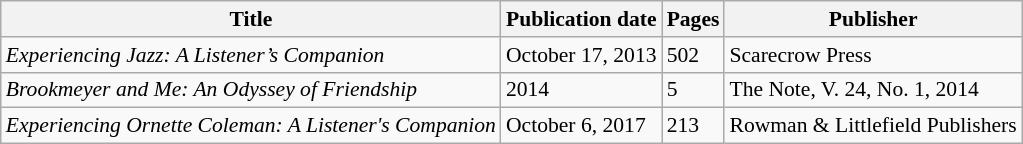<table class="wikitable sortable" style="font-size:90%; text-align:left">
<tr>
<th>Title</th>
<th>Publication date</th>
<th>Pages</th>
<th>Publisher</th>
</tr>
<tr>
<td><em>Experiencing Jazz: A Listener’s Companion</em></td>
<td>October 17, 2013</td>
<td>502</td>
<td>Scarecrow Press</td>
</tr>
<tr>
<td><em>Brookmeyer and Me: An Odyssey of Friendship</em></td>
<td>2014</td>
<td>5</td>
<td>The Note, V. 24, No. 1, 2014</td>
</tr>
<tr>
<td><em>Experiencing Ornette Coleman: A Listener's Companion</em></td>
<td>October 6, 2017</td>
<td>213</td>
<td>Rowman & Littlefield Publishers</td>
</tr>
</table>
